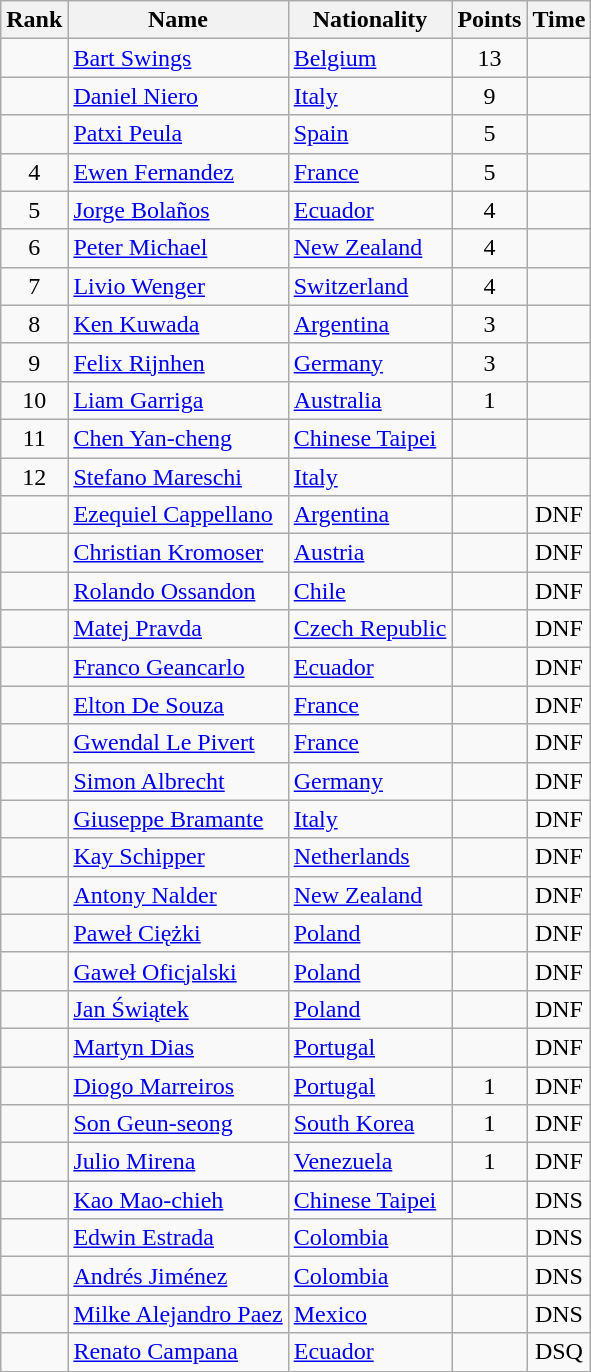<table class="wikitable sortable" style="text-align:center">
<tr>
<th data-sort-type=number>Rank</th>
<th>Name</th>
<th>Nationality</th>
<th>Points</th>
<th>Time</th>
</tr>
<tr>
<td></td>
<td align=left><a href='#'>Bart Swings</a></td>
<td align=left> <a href='#'>Belgium</a></td>
<td>13</td>
<td></td>
</tr>
<tr>
<td></td>
<td align=left><a href='#'>Daniel Niero</a></td>
<td align=left> <a href='#'>Italy</a></td>
<td>9</td>
<td></td>
</tr>
<tr>
<td></td>
<td align=left><a href='#'>Patxi Peula</a></td>
<td align=left> <a href='#'>Spain</a></td>
<td>5</td>
<td></td>
</tr>
<tr>
<td>4</td>
<td align=left><a href='#'>Ewen Fernandez</a></td>
<td align=left> <a href='#'>France</a></td>
<td>5</td>
<td></td>
</tr>
<tr>
<td>5</td>
<td align=left><a href='#'>Jorge Bolaños</a></td>
<td align=left> <a href='#'>Ecuador</a></td>
<td>4</td>
<td></td>
</tr>
<tr>
<td>6</td>
<td align=left><a href='#'>Peter Michael</a></td>
<td align=left> <a href='#'>New Zealand</a></td>
<td>4</td>
<td></td>
</tr>
<tr>
<td>7</td>
<td align=left><a href='#'>Livio Wenger</a></td>
<td align=left> <a href='#'>Switzerland</a></td>
<td>4</td>
<td></td>
</tr>
<tr>
<td>8</td>
<td align=left><a href='#'>Ken Kuwada</a></td>
<td align=left> <a href='#'>Argentina</a></td>
<td>3</td>
<td></td>
</tr>
<tr>
<td>9</td>
<td align=left><a href='#'>Felix Rijnhen</a></td>
<td align=left> <a href='#'>Germany</a></td>
<td>3</td>
<td></td>
</tr>
<tr>
<td>10</td>
<td align=left><a href='#'>Liam Garriga</a></td>
<td align=left> <a href='#'>Australia</a></td>
<td>1</td>
<td></td>
</tr>
<tr>
<td>11</td>
<td align=left><a href='#'>Chen Yan-cheng</a></td>
<td align=left> <a href='#'>Chinese Taipei</a></td>
<td></td>
<td></td>
</tr>
<tr>
<td>12</td>
<td align=left><a href='#'>Stefano Mareschi</a></td>
<td align=left> <a href='#'>Italy</a></td>
<td></td>
<td></td>
</tr>
<tr>
<td></td>
<td align=left><a href='#'>Ezequiel Cappellano</a></td>
<td align=left> <a href='#'>Argentina</a></td>
<td></td>
<td>DNF</td>
</tr>
<tr>
<td></td>
<td align=left><a href='#'>Christian Kromoser</a></td>
<td align=left> <a href='#'>Austria</a></td>
<td></td>
<td>DNF</td>
</tr>
<tr>
<td></td>
<td align=left><a href='#'>Rolando Ossandon</a></td>
<td align=left> <a href='#'>Chile</a></td>
<td></td>
<td>DNF</td>
</tr>
<tr>
<td></td>
<td align=left><a href='#'>Matej Pravda</a></td>
<td align=left> <a href='#'>Czech Republic</a></td>
<td></td>
<td>DNF</td>
</tr>
<tr>
<td></td>
<td align=left><a href='#'>Franco Geancarlo</a></td>
<td align=left> <a href='#'>Ecuador</a></td>
<td></td>
<td>DNF</td>
</tr>
<tr>
<td></td>
<td align=left><a href='#'>Elton De Souza</a></td>
<td align=left> <a href='#'>France</a></td>
<td></td>
<td>DNF</td>
</tr>
<tr>
<td></td>
<td align=left><a href='#'>Gwendal Le Pivert</a></td>
<td align=left> <a href='#'>France</a></td>
<td></td>
<td>DNF</td>
</tr>
<tr>
<td></td>
<td align=left><a href='#'>Simon Albrecht</a></td>
<td align=left> <a href='#'>Germany</a></td>
<td></td>
<td>DNF</td>
</tr>
<tr>
<td></td>
<td align=left><a href='#'>Giuseppe Bramante</a></td>
<td align=left> <a href='#'>Italy</a></td>
<td></td>
<td>DNF</td>
</tr>
<tr>
<td></td>
<td align=left><a href='#'>Kay Schipper</a></td>
<td align=left> <a href='#'>Netherlands</a></td>
<td></td>
<td>DNF</td>
</tr>
<tr>
<td></td>
<td align=left><a href='#'>Antony Nalder</a></td>
<td align=left> <a href='#'>New Zealand</a></td>
<td></td>
<td>DNF</td>
</tr>
<tr>
<td></td>
<td align=left><a href='#'>Paweł Ciężki</a></td>
<td align=left> <a href='#'>Poland</a></td>
<td></td>
<td>DNF</td>
</tr>
<tr>
<td></td>
<td align=left><a href='#'>Gaweł Oficjalski</a></td>
<td align=left> <a href='#'>Poland</a></td>
<td></td>
<td>DNF</td>
</tr>
<tr>
<td></td>
<td align=left><a href='#'>Jan Świątek</a></td>
<td align=left> <a href='#'>Poland</a></td>
<td></td>
<td>DNF</td>
</tr>
<tr>
<td></td>
<td align=left><a href='#'>Martyn Dias</a></td>
<td align=left> <a href='#'>Portugal</a></td>
<td></td>
<td>DNF</td>
</tr>
<tr>
<td></td>
<td align=left><a href='#'>Diogo Marreiros</a></td>
<td align=left> <a href='#'>Portugal</a></td>
<td>1</td>
<td>DNF</td>
</tr>
<tr>
<td></td>
<td align=left><a href='#'>Son Geun-seong</a></td>
<td align=left> <a href='#'>South Korea</a></td>
<td>1</td>
<td>DNF</td>
</tr>
<tr>
<td></td>
<td align=left><a href='#'>Julio Mirena</a></td>
<td align=left> <a href='#'>Venezuela</a></td>
<td>1</td>
<td>DNF</td>
</tr>
<tr>
<td></td>
<td align=left><a href='#'>Kao Mao-chieh</a></td>
<td align=left> <a href='#'>Chinese Taipei</a></td>
<td></td>
<td>DNS</td>
</tr>
<tr>
<td></td>
<td align=left><a href='#'>Edwin Estrada</a></td>
<td align=left> <a href='#'>Colombia</a></td>
<td></td>
<td>DNS</td>
</tr>
<tr>
<td></td>
<td align=left><a href='#'>Andrés Jiménez</a></td>
<td align=left> <a href='#'>Colombia</a></td>
<td></td>
<td>DNS</td>
</tr>
<tr>
<td></td>
<td align=left><a href='#'>Milke Alejandro Paez</a></td>
<td align=left> <a href='#'>Mexico</a></td>
<td></td>
<td>DNS</td>
</tr>
<tr>
<td></td>
<td align=left><a href='#'>Renato Campana</a></td>
<td align=left> <a href='#'>Ecuador</a></td>
<td></td>
<td>DSQ</td>
</tr>
</table>
